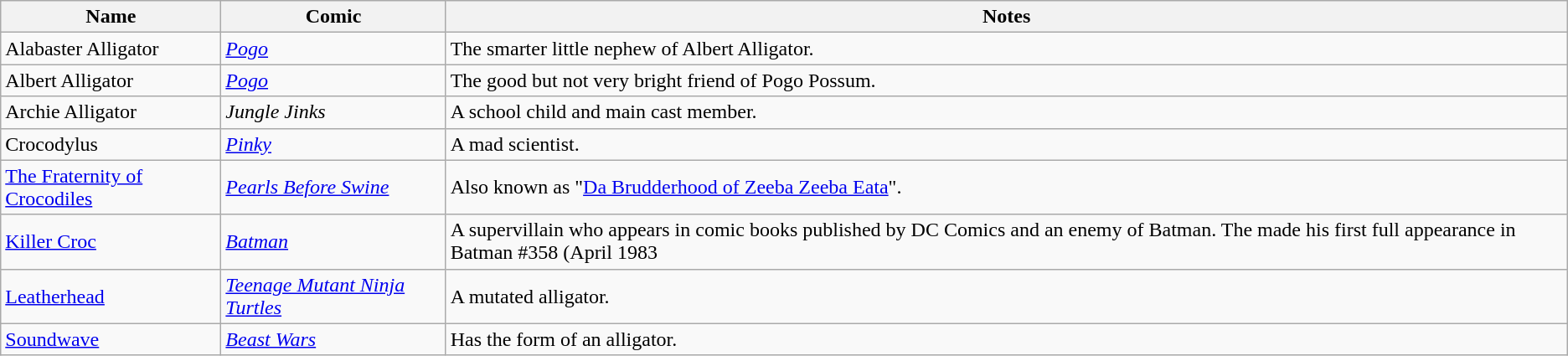<table class="wikitable sortable">
<tr>
<th>Name</th>
<th>Comic</th>
<th>Notes</th>
</tr>
<tr>
<td>Alabaster Alligator</td>
<td><em><a href='#'>Pogo</a></em></td>
<td>The smarter little nephew of Albert Alligator.</td>
</tr>
<tr>
<td>Albert Alligator</td>
<td><em><a href='#'>Pogo</a></em></td>
<td>The good but not very bright friend of Pogo Possum.</td>
</tr>
<tr>
<td>Archie Alligator</td>
<td><em>Jungle Jinks</em></td>
<td>A school child and main cast member.</td>
</tr>
<tr>
<td>Crocodylus</td>
<td><em><a href='#'>Pinky</a></em></td>
<td>A mad scientist.</td>
</tr>
<tr>
<td><a href='#'>The Fraternity of Crocodiles</a></td>
<td><em><a href='#'>Pearls Before Swine</a></em></td>
<td>Also known as "<a href='#'>Da Brudderhood of Zeeba Zeeba Eata</a>".</td>
</tr>
<tr>
<td><a href='#'>Killer Croc</a></td>
<td><em><a href='#'>Batman</a></em></td>
<td>A supervillain who appears in comic books published by DC Comics and an enemy of Batman. The made his first full appearance in Batman #358 (April 1983 </td>
</tr>
<tr>
<td><a href='#'>Leatherhead</a></td>
<td><em><a href='#'>Teenage Mutant Ninja Turtles</a></em></td>
<td>A mutated alligator.<br></td>
</tr>
<tr>
<td><a href='#'>Soundwave</a></td>
<td><em><a href='#'>Beast Wars</a></em></td>
<td>Has the form of an alligator.</td>
</tr>
</table>
